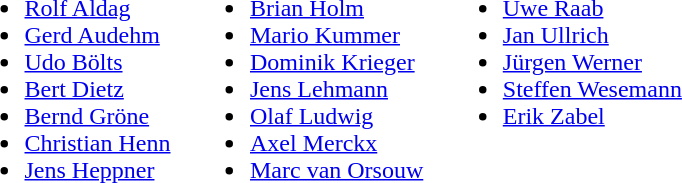<table>
<tr>
<td valign="top"><br><ul><li> <a href='#'>Rolf Aldag</a></li><li> <a href='#'>Gerd Audehm</a></li><li> <a href='#'>Udo Bölts</a></li><li> <a href='#'>Bert Dietz</a></li><li> <a href='#'>Bernd Gröne</a></li><li> <a href='#'>Christian Henn</a></li><li> <a href='#'>Jens Heppner</a></li></ul></td>
<td width="5"> </td>
<td valign="top"><br><ul><li> <a href='#'>Brian Holm</a></li><li> <a href='#'>Mario Kummer</a></li><li> <a href='#'>Dominik Krieger</a></li><li> <a href='#'>Jens Lehmann</a></li><li> <a href='#'>Olaf Ludwig</a></li><li> <a href='#'>Axel Merckx</a></li><li> <a href='#'>Marc van Orsouw</a></li></ul></td>
<td width="5"> </td>
<td valign="top"><br><ul><li> <a href='#'>Uwe Raab</a></li><li> <a href='#'>Jan Ullrich</a></li><li> <a href='#'>Jürgen Werner</a></li><li> <a href='#'>Steffen Wesemann</a></li><li> <a href='#'>Erik Zabel</a></li></ul></td>
</tr>
</table>
